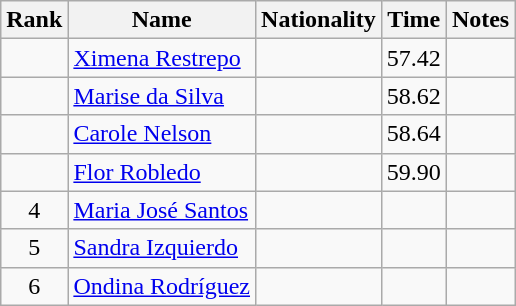<table class="wikitable sortable" style="text-align:center">
<tr>
<th>Rank</th>
<th>Name</th>
<th>Nationality</th>
<th>Time</th>
<th>Notes</th>
</tr>
<tr>
<td></td>
<td align=left><a href='#'>Ximena Restrepo</a></td>
<td align=left></td>
<td>57.42</td>
<td></td>
</tr>
<tr>
<td></td>
<td align=left><a href='#'>Marise da Silva</a></td>
<td align=left></td>
<td>58.62</td>
<td></td>
</tr>
<tr>
<td></td>
<td align=left><a href='#'>Carole Nelson</a></td>
<td align=left></td>
<td>58.64</td>
<td></td>
</tr>
<tr>
<td></td>
<td align=left><a href='#'>Flor Robledo</a></td>
<td align=left></td>
<td>59.90</td>
<td></td>
</tr>
<tr>
<td>4</td>
<td align=left><a href='#'>Maria José Santos</a></td>
<td align=left></td>
<td></td>
<td></td>
</tr>
<tr>
<td>5</td>
<td align=left><a href='#'>Sandra Izquierdo</a></td>
<td align=left></td>
<td></td>
<td></td>
</tr>
<tr>
<td>6</td>
<td align=left><a href='#'>Ondina Rodríguez</a></td>
<td align=left></td>
<td></td>
<td></td>
</tr>
</table>
